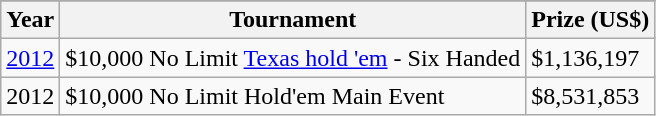<table class="wikitable">
<tr>
</tr>
<tr>
<th>Year</th>
<th>Tournament</th>
<th>Prize (US$)</th>
</tr>
<tr>
<td><a href='#'>2012</a></td>
<td>$10,000 No Limit <a href='#'>Texas hold 'em</a> - Six Handed</td>
<td>$1,136,197</td>
</tr>
<tr>
<td>2012</td>
<td>$10,000 No Limit Hold'em Main Event</td>
<td>$8,531,853</td>
</tr>
</table>
